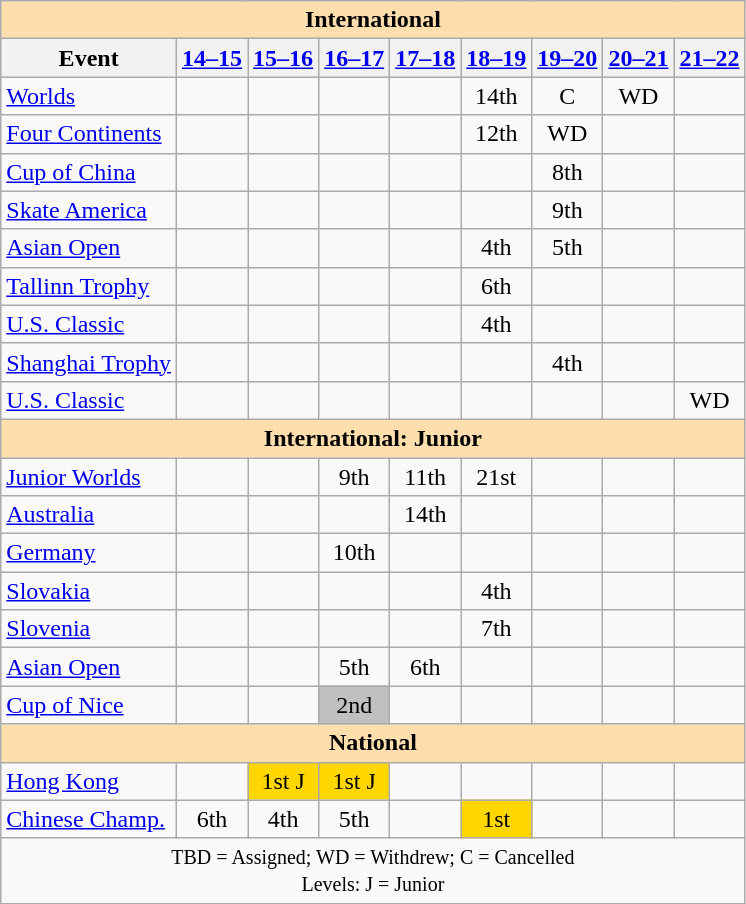<table class="wikitable" style="text-align:center">
<tr>
<th style="background-color: #ffdead; " colspan=9 align=center>International</th>
</tr>
<tr>
<th>Event</th>
<th><a href='#'>14–15</a></th>
<th><a href='#'>15–16</a></th>
<th><a href='#'>16–17</a></th>
<th><a href='#'>17–18</a></th>
<th><a href='#'>18–19</a></th>
<th><a href='#'>19–20</a></th>
<th><a href='#'>20–21</a></th>
<th><a href='#'>21–22</a></th>
</tr>
<tr>
<td align=left><a href='#'>Worlds</a></td>
<td></td>
<td></td>
<td></td>
<td></td>
<td>14th</td>
<td>C</td>
<td>WD</td>
<td></td>
</tr>
<tr>
<td align=left><a href='#'>Four Continents</a></td>
<td></td>
<td></td>
<td></td>
<td></td>
<td>12th</td>
<td>WD</td>
<td></td>
<td></td>
</tr>
<tr>
<td align=left> <a href='#'>Cup of China</a></td>
<td></td>
<td></td>
<td></td>
<td></td>
<td></td>
<td>8th</td>
<td></td>
<td></td>
</tr>
<tr>
<td align=left> <a href='#'>Skate America</a></td>
<td></td>
<td></td>
<td></td>
<td></td>
<td></td>
<td>9th</td>
<td></td>
<td></td>
</tr>
<tr>
<td align=left> <a href='#'>Asian Open</a></td>
<td></td>
<td></td>
<td></td>
<td></td>
<td>4th</td>
<td>5th</td>
<td></td>
<td></td>
</tr>
<tr>
<td align=left> <a href='#'>Tallinn Trophy</a></td>
<td></td>
<td></td>
<td></td>
<td></td>
<td>6th</td>
<td></td>
<td></td>
<td></td>
</tr>
<tr>
<td align=left> <a href='#'>U.S. Classic</a></td>
<td></td>
<td></td>
<td></td>
<td></td>
<td>4th</td>
<td></td>
<td></td>
<td></td>
</tr>
<tr>
<td align=left><a href='#'>Shanghai Trophy</a></td>
<td></td>
<td></td>
<td></td>
<td></td>
<td></td>
<td>4th</td>
<td></td>
<td></td>
</tr>
<tr>
<td align=left><a href='#'> U.S. Classic</a></td>
<td></td>
<td></td>
<td></td>
<td></td>
<td></td>
<td></td>
<td></td>
<td>WD</td>
</tr>
<tr>
<th style="background-color: #ffdead; " colspan=9 align=center>International: Junior</th>
</tr>
<tr>
<td align=left><a href='#'>Junior Worlds</a></td>
<td></td>
<td></td>
<td>9th</td>
<td>11th</td>
<td>21st</td>
<td></td>
<td></td>
<td></td>
</tr>
<tr>
<td align=left> <a href='#'>Australia</a></td>
<td></td>
<td></td>
<td></td>
<td>14th</td>
<td></td>
<td></td>
<td></td>
<td></td>
</tr>
<tr>
<td align=left> <a href='#'>Germany</a></td>
<td></td>
<td></td>
<td>10th</td>
<td></td>
<td></td>
<td></td>
<td></td>
<td></td>
</tr>
<tr>
<td align=left> <a href='#'>Slovakia</a></td>
<td></td>
<td></td>
<td></td>
<td></td>
<td>4th</td>
<td></td>
<td></td>
<td></td>
</tr>
<tr>
<td align=left> <a href='#'>Slovenia</a></td>
<td></td>
<td></td>
<td></td>
<td></td>
<td>7th</td>
<td></td>
<td></td>
<td></td>
</tr>
<tr ||>
<td align=left><a href='#'>Asian Open</a></td>
<td></td>
<td></td>
<td>5th</td>
<td>6th</td>
<td></td>
<td></td>
<td></td>
<td></td>
</tr>
<tr>
<td align=left><a href='#'>Cup of Nice</a></td>
<td></td>
<td></td>
<td bgcolor=silver>2nd</td>
<td></td>
<td></td>
<td></td>
<td></td>
<td></td>
</tr>
<tr>
<th style="background-color: #ffdead; " colspan=9 align=center>National</th>
</tr>
<tr>
<td align=left><a href='#'>Hong Kong</a></td>
<td></td>
<td bgcolor=gold>1st J</td>
<td bgcolor=gold>1st J</td>
<td></td>
<td></td>
<td></td>
<td></td>
<td></td>
</tr>
<tr>
<td align=left><a href='#'>Chinese Champ.</a></td>
<td>6th</td>
<td>4th</td>
<td>5th</td>
<td></td>
<td bgcolor=gold>1st</td>
<td></td>
<td></td>
<td></td>
</tr>
<tr>
<td colspan=9 align=center><small> TBD = Assigned; WD = Withdrew; C = Cancelled <br> Levels: J = Junior </small></td>
</tr>
</table>
